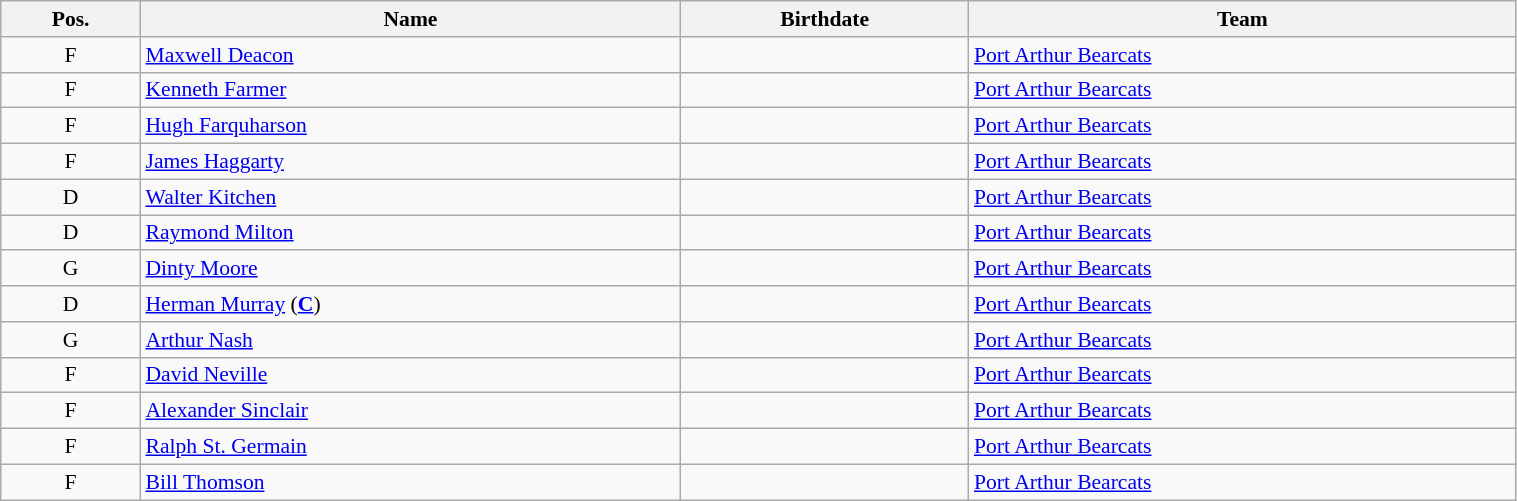<table class="wikitable sortable" width="80%" style="font-size: 90%; text-align: center;">
<tr>
<th>Pos.</th>
<th>Name</th>
<th>Birthdate</th>
<th>Team</th>
</tr>
<tr>
<td>F</td>
<td style="text-align:left;"><a href='#'>Maxwell Deacon</a></td>
<td style="text-align:right;"></td>
<td style="text-align:left;"> <a href='#'>Port Arthur Bearcats</a></td>
</tr>
<tr>
<td>F</td>
<td style="text-align:left;"><a href='#'>Kenneth Farmer</a></td>
<td style="text-align:right;"></td>
<td style="text-align:left;"> <a href='#'>Port Arthur Bearcats</a></td>
</tr>
<tr>
<td>F</td>
<td style="text-align:left;"><a href='#'>Hugh Farquharson</a></td>
<td style="text-align:right;"></td>
<td style="text-align:left;"> <a href='#'>Port Arthur Bearcats</a></td>
</tr>
<tr>
<td>F</td>
<td style="text-align:left;"><a href='#'>James Haggarty</a></td>
<td style="text-align:right;"></td>
<td style="text-align:left;"> <a href='#'>Port Arthur Bearcats</a></td>
</tr>
<tr>
<td>D</td>
<td style="text-align:left;"><a href='#'>Walter Kitchen</a></td>
<td style="text-align:right;"></td>
<td style="text-align:left;"> <a href='#'>Port Arthur Bearcats</a></td>
</tr>
<tr>
<td>D</td>
<td style="text-align:left;"><a href='#'>Raymond Milton</a></td>
<td style="text-align:right;"></td>
<td style="text-align:left;"> <a href='#'>Port Arthur Bearcats</a></td>
</tr>
<tr>
<td>G</td>
<td style="text-align:left;"><a href='#'>Dinty Moore</a></td>
<td style="text-align:right;"></td>
<td style="text-align:left;"> <a href='#'>Port Arthur Bearcats</a></td>
</tr>
<tr>
<td>D</td>
<td style="text-align:left;"><a href='#'>Herman Murray</a> (<strong><a href='#'>C</a></strong>)</td>
<td style="text-align:right;"></td>
<td style="text-align:left;"> <a href='#'>Port Arthur Bearcats</a></td>
</tr>
<tr>
<td>G</td>
<td style="text-align:left;"><a href='#'>Arthur Nash</a></td>
<td style="text-align:right;"></td>
<td style="text-align:left;"> <a href='#'>Port Arthur Bearcats</a></td>
</tr>
<tr>
<td>F</td>
<td style="text-align:left;"><a href='#'>David Neville</a></td>
<td style="text-align:right;"></td>
<td style="text-align:left;"> <a href='#'>Port Arthur Bearcats</a></td>
</tr>
<tr>
<td>F</td>
<td style="text-align:left;"><a href='#'>Alexander Sinclair</a></td>
<td style="text-align:right;"></td>
<td style="text-align:left;"> <a href='#'>Port Arthur Bearcats</a></td>
</tr>
<tr>
<td>F</td>
<td style="text-align:left;"><a href='#'>Ralph St. Germain</a></td>
<td style="text-align:right;"></td>
<td style="text-align:left;"> <a href='#'>Port Arthur Bearcats</a></td>
</tr>
<tr>
<td>F</td>
<td style="text-align:left;"><a href='#'>Bill Thomson</a></td>
<td style="text-align:right;"></td>
<td style="text-align:left;"> <a href='#'>Port Arthur Bearcats</a></td>
</tr>
</table>
